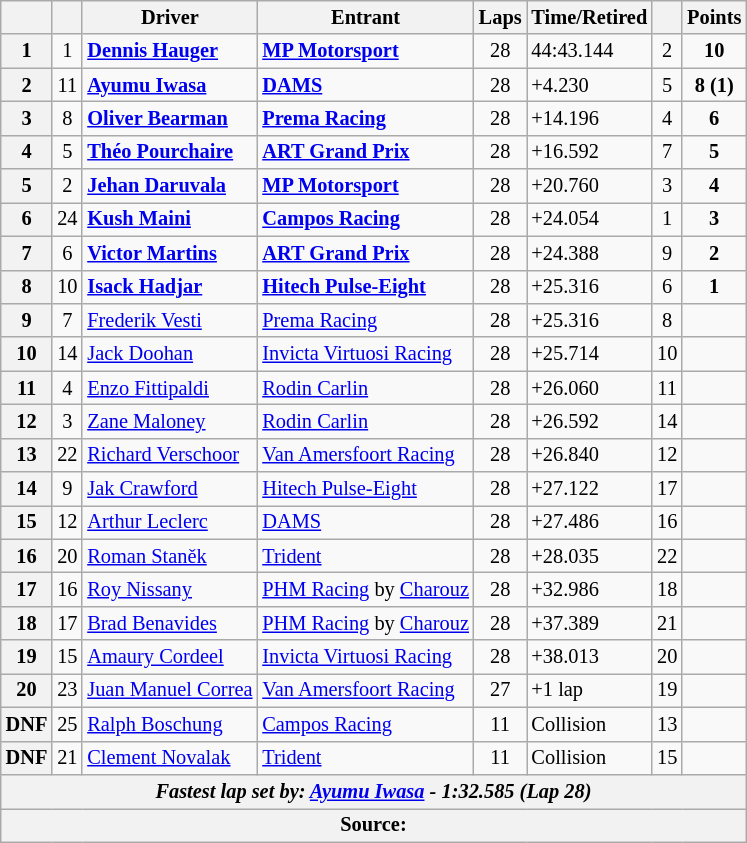<table class="wikitable" style="font-size:85%">
<tr>
<th scope="col"></th>
<th scope="col"></th>
<th scope="col">Driver</th>
<th scope="col">Entrant</th>
<th scope="col">Laps</th>
<th scope="col">Time/Retired</th>
<th scope="col"></th>
<th scope="col">Points</th>
</tr>
<tr>
<th>1</th>
<td align="center">1</td>
<td> <strong><a href='#'>Dennis Hauger</a></strong></td>
<td><strong><a href='#'>MP Motorsport</a></strong></td>
<td align="center">28</td>
<td>44:43.144</td>
<td align="center">2</td>
<td align="center"><strong>10</strong></td>
</tr>
<tr>
<th>2</th>
<td align="center">11</td>
<td> <strong><a href='#'>Ayumu Iwasa</a></strong></td>
<td><strong><a href='#'>DAMS</a></strong></td>
<td align="center">28</td>
<td>+4.230</td>
<td align="center">5</td>
<td align="center"><strong>8 (1)</strong></td>
</tr>
<tr>
<th>3</th>
<td align="center">8</td>
<td> <strong><a href='#'>Oliver Bearman</a></strong></td>
<td><strong><a href='#'>Prema Racing</a></strong></td>
<td align="center">28</td>
<td>+14.196</td>
<td align="center">4</td>
<td align="center"><strong>6</strong></td>
</tr>
<tr>
<th>4</th>
<td align="center">5</td>
<td> <strong><a href='#'>Théo Pourchaire</a></strong></td>
<td><strong><a href='#'>ART Grand Prix</a></strong></td>
<td align="center">28</td>
<td>+16.592</td>
<td align="center">7</td>
<td align="center"><strong>5</strong></td>
</tr>
<tr>
<th>5</th>
<td align="center">2</td>
<td> <strong><a href='#'>Jehan Daruvala</a></strong></td>
<td><strong><a href='#'>MP Motorsport</a></strong></td>
<td align="center">28</td>
<td>+20.760</td>
<td align="center">3</td>
<td align="center"><strong>4</strong></td>
</tr>
<tr>
<th>6</th>
<td align="center">24</td>
<td> <strong><a href='#'>Kush Maini</a></strong></td>
<td><strong><a href='#'>Campos Racing</a></strong></td>
<td align="center">28</td>
<td>+24.054</td>
<td align="center">1</td>
<td align="center"><strong>3</strong></td>
</tr>
<tr>
<th>7</th>
<td align="center">6</td>
<td> <strong><a href='#'>Victor Martins</a></strong></td>
<td><strong><a href='#'>ART Grand Prix</a></strong></td>
<td align="center">28</td>
<td>+24.388</td>
<td align="center">9</td>
<td align="center"><strong>2</strong></td>
</tr>
<tr>
<th>8</th>
<td align="center">10</td>
<td> <strong><a href='#'>Isack Hadjar</a></strong></td>
<td><strong><a href='#'>Hitech Pulse-Eight</a></strong></td>
<td align="center">28</td>
<td>+25.316</td>
<td align="center">6</td>
<td align="center"><strong>1</strong></td>
</tr>
<tr>
<th>9</th>
<td align="center">7</td>
<td> <a href='#'>Frederik Vesti</a></td>
<td><a href='#'>Prema Racing</a></td>
<td align="center">28</td>
<td>+25.316</td>
<td align="center">8</td>
<td align="center"></td>
</tr>
<tr>
<th>10</th>
<td align="center">14</td>
<td> <a href='#'>Jack Doohan</a></td>
<td><a href='#'>Invicta Virtuosi Racing</a></td>
<td align="center">28</td>
<td>+25.714</td>
<td align="center">10</td>
<td align="center"></td>
</tr>
<tr>
<th>11</th>
<td align="center">4</td>
<td> <a href='#'>Enzo Fittipaldi</a></td>
<td><a href='#'>Rodin Carlin</a></td>
<td align="center">28</td>
<td>+26.060</td>
<td align="center">11</td>
<td align="center"></td>
</tr>
<tr>
<th>12</th>
<td align="center">3</td>
<td> <a href='#'>Zane Maloney</a></td>
<td><a href='#'>Rodin Carlin</a></td>
<td align="center">28</td>
<td>+26.592</td>
<td align="center">14</td>
<td align="center"></td>
</tr>
<tr>
<th>13</th>
<td align="center">22</td>
<td> <a href='#'>Richard Verschoor</a></td>
<td><a href='#'>Van Amersfoort Racing</a></td>
<td align="center">28</td>
<td>+26.840</td>
<td align="center">12</td>
<td align="center"></td>
</tr>
<tr>
<th>14</th>
<td align="center">9</td>
<td> <a href='#'>Jak Crawford</a></td>
<td><a href='#'>Hitech Pulse-Eight</a></td>
<td align="center">28</td>
<td>+27.122</td>
<td align="center">17</td>
<td align="center"></td>
</tr>
<tr>
<th>15</th>
<td align="center">12</td>
<td> <a href='#'>Arthur Leclerc</a></td>
<td><a href='#'>DAMS</a></td>
<td align="center">28</td>
<td>+27.486</td>
<td align="center">16</td>
<td align="center"></td>
</tr>
<tr>
<th>16</th>
<td align="center">20</td>
<td> <a href='#'>Roman Staněk</a></td>
<td><a href='#'>Trident</a></td>
<td align="center">28</td>
<td>+28.035</td>
<td align="center">22</td>
<td align="center"></td>
</tr>
<tr>
<th>17</th>
<td align="center">16</td>
<td> <a href='#'>Roy Nissany</a></td>
<td><a href='#'>PHM Racing</a> by <a href='#'>Charouz</a></td>
<td align="center">28</td>
<td>+32.986</td>
<td align="center">18</td>
<td align="center"></td>
</tr>
<tr>
<th>18</th>
<td align="center">17</td>
<td> <a href='#'>Brad Benavides</a></td>
<td><a href='#'>PHM Racing</a> by <a href='#'>Charouz</a></td>
<td align="center">28</td>
<td>+37.389</td>
<td align="center">21</td>
<td align="center"></td>
</tr>
<tr>
<th>19</th>
<td align="center">15</td>
<td> <a href='#'>Amaury Cordeel</a></td>
<td><a href='#'>Invicta Virtuosi Racing</a></td>
<td align="center">28</td>
<td>+38.013</td>
<td align="center">20</td>
<td align="center"></td>
</tr>
<tr>
<th>20</th>
<td align="center">23</td>
<td> <a href='#'>Juan Manuel Correa</a></td>
<td><a href='#'>Van Amersfoort Racing</a></td>
<td align="center">27</td>
<td>+1 lap</td>
<td align="center">19</td>
<td align="center"></td>
</tr>
<tr>
<th>DNF</th>
<td align="center">25</td>
<td> <a href='#'>Ralph Boschung</a></td>
<td><a href='#'>Campos Racing</a></td>
<td align="center">11</td>
<td>Collision</td>
<td align="center">13</td>
<td align="center"></td>
</tr>
<tr>
<th>DNF</th>
<td align="center">21</td>
<td> <a href='#'>Clement Novalak</a></td>
<td><a href='#'>Trident</a></td>
<td align="center">11</td>
<td>Collision</td>
<td align="center">15</td>
<td align="center"></td>
</tr>
<tr>
<th colspan="8"><em>Fastest lap set by:  <a href='#'>Ayumu Iwasa</a> - 1:32.585 (Lap 28)</em></th>
</tr>
<tr>
<th colspan="8">Source:</th>
</tr>
</table>
